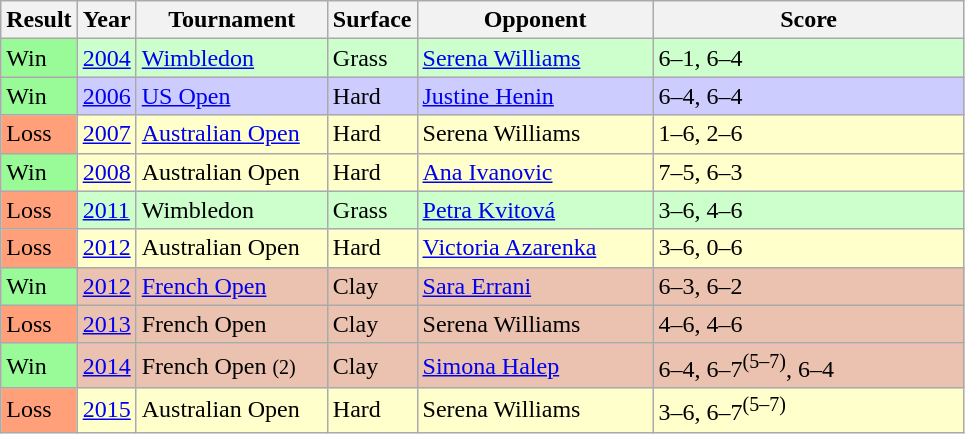<table class="sortable wikitable">
<tr>
<th>Result</th>
<th>Year</th>
<th width=120>Tournament</th>
<th>Surface</th>
<th width=150>Opponent</th>
<th style="width:200px;" class="unsortable">Score</th>
</tr>
<tr style="background:#cfc">
<td style="background:#98fb98;">Win</td>
<td><a href='#'>2004</a></td>
<td><a href='#'>Wimbledon</a></td>
<td>Grass</td>
<td> <a href='#'>Serena Williams</a></td>
<td>6–1, 6–4</td>
</tr>
<tr style="background:#ccf">
<td style="background:#98fb98;">Win</td>
<td><a href='#'>2006</a></td>
<td><a href='#'>US Open</a></td>
<td>Hard</td>
<td> <a href='#'>Justine Henin</a></td>
<td>6–4, 6–4</td>
</tr>
<tr style="background:#ffc">
<td style="background:#ffa07a;">Loss</td>
<td><a href='#'>2007</a></td>
<td><a href='#'>Australian Open</a></td>
<td>Hard</td>
<td> Serena Williams</td>
<td>1–6, 2–6</td>
</tr>
<tr style="background:#ffc">
<td style="background:#98fb98;">Win</td>
<td><a href='#'>2008</a></td>
<td>Australian Open</td>
<td>Hard</td>
<td> <a href='#'>Ana Ivanovic</a></td>
<td>7–5, 6–3</td>
</tr>
<tr style="background:#cfc">
<td style="background:#ffa07a;">Loss</td>
<td><a href='#'>2011</a></td>
<td>Wimbledon</td>
<td>Grass</td>
<td> <a href='#'>Petra Kvitová</a></td>
<td>3–6, 4–6</td>
</tr>
<tr style="background:#ffc">
<td style="background:#ffa07a;">Loss</td>
<td><a href='#'>2012</a></td>
<td>Australian Open</td>
<td>Hard</td>
<td> <a href='#'>Victoria Azarenka</a></td>
<td>3–6, 0–6</td>
</tr>
<tr style="background:#ebc2af">
<td style="background:#98fb98;">Win</td>
<td><a href='#'>2012</a></td>
<td><a href='#'>French Open</a></td>
<td>Clay</td>
<td> <a href='#'>Sara Errani</a></td>
<td>6–3, 6–2</td>
</tr>
<tr style="background:#ebc2af">
<td style="background:#ffa07a;">Loss</td>
<td><a href='#'>2013</a></td>
<td>French Open</td>
<td>Clay</td>
<td> Serena Williams</td>
<td>4–6, 4–6</td>
</tr>
<tr style="background:#ebc2af">
<td style="background:#98fb98;">Win</td>
<td><a href='#'>2014</a></td>
<td>French Open <small>(2)</small></td>
<td>Clay</td>
<td> <a href='#'>Simona Halep</a></td>
<td>6–4, 6–7<sup>(5–7)</sup>, 6–4</td>
</tr>
<tr style="background:#ffc">
<td style="background:#ffa07a;">Loss</td>
<td><a href='#'>2015</a></td>
<td>Australian Open</td>
<td>Hard</td>
<td> Serena Williams</td>
<td>3–6, 6–7<sup>(5–7)</sup></td>
</tr>
</table>
